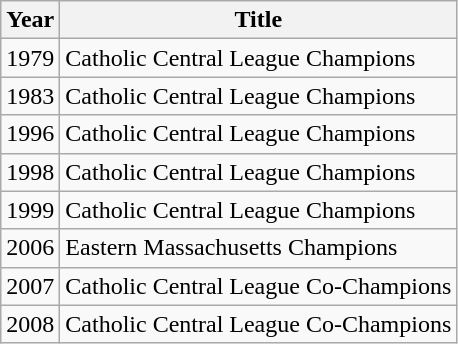<table class="wikitable mw-collapsible autocollapse">
<tr>
<th>Year</th>
<th>Title</th>
</tr>
<tr>
<td>1979</td>
<td>Catholic Central League Champions</td>
</tr>
<tr>
<td>1983</td>
<td>Catholic Central League Champions</td>
</tr>
<tr>
<td>1996</td>
<td>Catholic Central League Champions</td>
</tr>
<tr>
<td>1998</td>
<td>Catholic Central League Champions</td>
</tr>
<tr>
<td>1999</td>
<td>Catholic Central League Champions</td>
</tr>
<tr>
<td>2006</td>
<td>Eastern Massachusetts Champions</td>
</tr>
<tr>
<td>2007</td>
<td>Catholic Central League Co-Champions</td>
</tr>
<tr>
<td>2008</td>
<td>Catholic Central League Co-Champions</td>
</tr>
</table>
